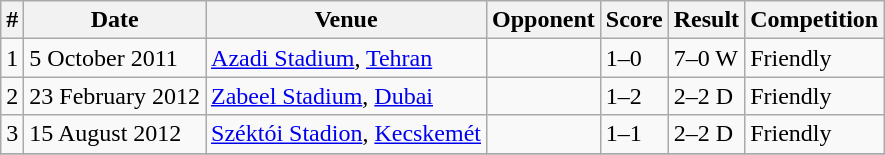<table class="wikitable">
<tr>
<th>#</th>
<th>Date</th>
<th>Venue</th>
<th>Opponent</th>
<th>Score</th>
<th>Result</th>
<th>Competition</th>
</tr>
<tr>
<td>1</td>
<td>5 October 2011</td>
<td><a href='#'>Azadi Stadium</a>, <a href='#'>Tehran</a></td>
<td></td>
<td>1–0</td>
<td>7–0 W</td>
<td>Friendly</td>
</tr>
<tr>
<td>2</td>
<td>23 February 2012</td>
<td><a href='#'>Zabeel Stadium</a>, <a href='#'>Dubai</a></td>
<td></td>
<td>1–2</td>
<td>2–2 D</td>
<td>Friendly</td>
</tr>
<tr>
<td>3</td>
<td>15 August 2012</td>
<td><a href='#'>Széktói Stadion</a>, <a href='#'>Kecskemét</a></td>
<td></td>
<td>1–1</td>
<td>2–2 D</td>
<td>Friendly</td>
</tr>
<tr>
</tr>
</table>
